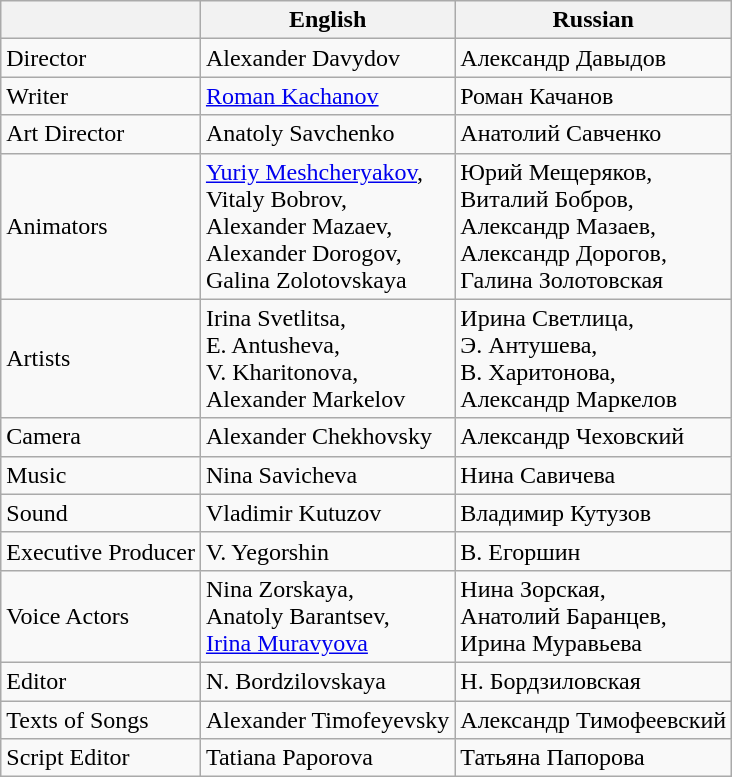<table class="wikitable">
<tr>
<th></th>
<th>English</th>
<th>Russian</th>
</tr>
<tr>
<td>Director</td>
<td>Alexander Davydov</td>
<td>Александр Давыдов</td>
</tr>
<tr>
<td>Writer</td>
<td><a href='#'>Roman Kachanov</a></td>
<td>Роман Качанов</td>
</tr>
<tr>
<td>Art Director</td>
<td>Anatoly Savchenko</td>
<td>Анатолий Савченко</td>
</tr>
<tr>
<td>Animators</td>
<td><a href='#'>Yuriy Meshcheryakov</a>,<br> Vitaly Bobrov,<br> Alexander Mazaev,<br> Alexander Dorogov,<br> Galina Zolotovskaya</td>
<td>Юрий Мещеряков,<br> Виталий Бобров,<br> Александр Мазаев,<br> Александр Дорогов,<br> Галина Золотовская</td>
</tr>
<tr>
<td>Artists</td>
<td>Irina Svetlitsa,<br> E. Antusheva,<br> V. Kharitonova,<br> Alexander Markelov</td>
<td>Ирина Светлица,<br> Э. Антушева,<br> В. Харитонова,<br> Александр Маркелов</td>
</tr>
<tr>
<td>Camera</td>
<td>Alexander Chekhovsky</td>
<td>Александр Чеховский</td>
</tr>
<tr>
<td>Music</td>
<td>Nina Savicheva</td>
<td>Нина Савичева</td>
</tr>
<tr>
<td>Sound</td>
<td>Vladimir Kutuzov</td>
<td>Владимир Кутузов</td>
</tr>
<tr>
<td>Executive Producer</td>
<td>V. Yegorshin</td>
<td>В. Егоршин</td>
</tr>
<tr>
<td>Voice Actors</td>
<td>Nina Zorskaya,<br> Anatoly Barantsev,<br> <a href='#'>Irina Muravyova</a></td>
<td>Нина Зорская,<br> Анатолий Баранцев,<br> Ирина Муравьева</td>
</tr>
<tr>
<td>Editor</td>
<td>N. Bordzilovskaya</td>
<td>Н. Бордзиловская</td>
</tr>
<tr>
<td>Texts of Songs</td>
<td>Alexander Timofeyevsky</td>
<td>Александр Тимофеевский</td>
</tr>
<tr>
<td>Script Editor</td>
<td>Tatiana Paporova</td>
<td>Татьяна Папорова</td>
</tr>
</table>
